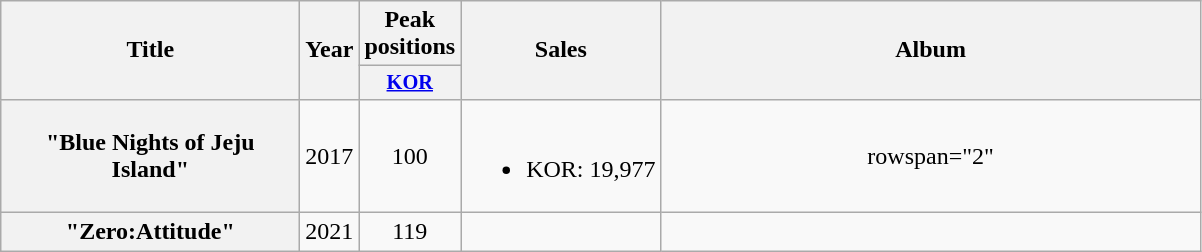<table class="wikitable plainrowheaders" style="text-align:center">
<tr>
<th scope="col" rowspan="2" style="width:12em">Title</th>
<th scope="col" rowspan="2" style="width:2em">Year</th>
<th scope="col" colspan="1">Peak positions</th>
<th scope="col" rowspan="2">Sales</th>
<th scope="col" rowspan="2" style="width:22em">Album</th>
</tr>
<tr>
<th scope="col" style="width:3em;font-size:85%"><a href='#'>KOR</a><br></th>
</tr>
<tr>
<th scope="row">"Blue Nights of Jeju Island"</th>
<td>2017</td>
<td>100</td>
<td><br><ul><li>KOR: 19,977</li></ul></td>
<td>rowspan="2" </td>
</tr>
<tr>
<th scope="row">"Zero:Attitude" <br></th>
<td>2021</td>
<td>119</td>
<td></td>
</tr>
</table>
